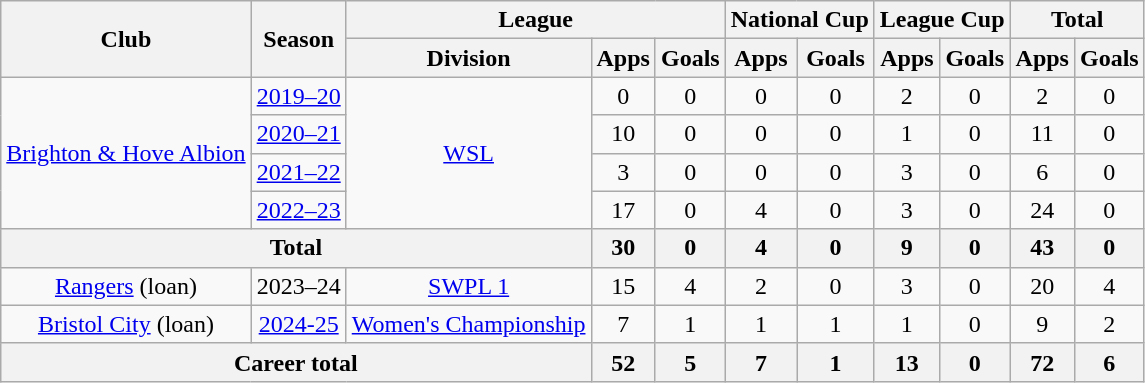<table class="wikitable" style="text-align:center">
<tr>
<th rowspan="2">Club</th>
<th rowspan="2">Season</th>
<th colspan="3">League</th>
<th colspan="2">National Cup</th>
<th colspan="2">League Cup</th>
<th colspan="2">Total</th>
</tr>
<tr>
<th>Division</th>
<th>Apps</th>
<th>Goals</th>
<th>Apps</th>
<th>Goals</th>
<th>Apps</th>
<th>Goals</th>
<th>Apps</th>
<th>Goals</th>
</tr>
<tr>
<td rowspan="4"><a href='#'>Brighton & Hove Albion</a></td>
<td><a href='#'>2019–20</a></td>
<td rowspan="4"><a href='#'>WSL</a></td>
<td>0</td>
<td>0</td>
<td>0</td>
<td>0</td>
<td>2</td>
<td>0</td>
<td>2</td>
<td>0</td>
</tr>
<tr>
<td><a href='#'>2020–21</a></td>
<td>10</td>
<td>0</td>
<td>0</td>
<td>0</td>
<td>1</td>
<td>0</td>
<td>11</td>
<td>0</td>
</tr>
<tr>
<td><a href='#'>2021–22</a></td>
<td>3</td>
<td>0</td>
<td>0</td>
<td>0</td>
<td>3</td>
<td>0</td>
<td>6</td>
<td>0</td>
</tr>
<tr>
<td><a href='#'>2022–23</a></td>
<td>17</td>
<td>0</td>
<td>4</td>
<td>0</td>
<td>3</td>
<td>0</td>
<td>24</td>
<td>0</td>
</tr>
<tr>
<th colspan="3">Total</th>
<th>30</th>
<th>0</th>
<th>4</th>
<th>0</th>
<th>9</th>
<th>0</th>
<th>43</th>
<th>0</th>
</tr>
<tr>
<td><a href='#'>Rangers</a> (loan)</td>
<td>2023–24</td>
<td><a href='#'>SWPL 1</a></td>
<td>15</td>
<td>4</td>
<td>2</td>
<td>0</td>
<td>3</td>
<td>0</td>
<td>20</td>
<td>4</td>
</tr>
<tr>
<td><a href='#'>Bristol City</a> (loan)</td>
<td><a href='#'>2024-25</a></td>
<td><a href='#'>Women's Championship</a></td>
<td>7</td>
<td>1</td>
<td>1</td>
<td>1</td>
<td>1</td>
<td>0</td>
<td>9</td>
<td>2</td>
</tr>
<tr>
<th colspan="3">Career total</th>
<th>52</th>
<th>5</th>
<th>7</th>
<th>1</th>
<th>13</th>
<th>0</th>
<th>72</th>
<th>6</th>
</tr>
</table>
